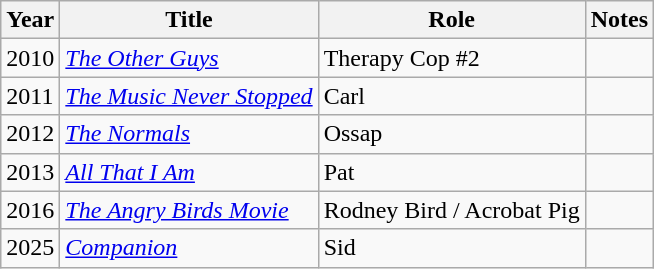<table class="wikitable sortable">
<tr>
<th>Year</th>
<th>Title</th>
<th>Role</th>
<th class="unsortable">Notes</th>
</tr>
<tr>
<td>2010</td>
<td><em><a href='#'>The Other Guys</a></em></td>
<td>Therapy Cop #2</td>
<td></td>
</tr>
<tr>
<td>2011</td>
<td><em><a href='#'>The Music Never Stopped</a></em></td>
<td>Carl</td>
<td></td>
</tr>
<tr>
<td>2012</td>
<td><em><a href='#'>The Normals</a></em></td>
<td>Ossap</td>
<td></td>
</tr>
<tr>
<td>2013</td>
<td><em><a href='#'>All That I Am</a></em></td>
<td>Pat</td>
<td></td>
</tr>
<tr>
<td>2016</td>
<td><em><a href='#'>The Angry Birds Movie</a></em></td>
<td>Rodney Bird / Acrobat Pig</td>
<td></td>
</tr>
<tr>
<td>2025</td>
<td><em><a href='#'>Companion</a></em></td>
<td>Sid</td>
<td></td>
</tr>
</table>
